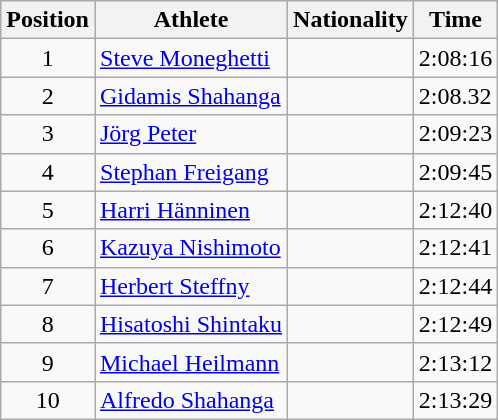<table class="wikitable sortable">
<tr>
<th>Position</th>
<th>Athlete</th>
<th>Nationality</th>
<th>Time</th>
</tr>
<tr>
<td style="text-align:center">1</td>
<td><a href='#'>Steve Moneghetti</a></td>
<td></td>
<td>2:08:16</td>
</tr>
<tr>
<td style="text-align:center">2</td>
<td><a href='#'>Gidamis Shahanga</a></td>
<td></td>
<td>2:08.32</td>
</tr>
<tr>
<td style="text-align:center">3</td>
<td><a href='#'>Jörg Peter</a></td>
<td></td>
<td>2:09:23</td>
</tr>
<tr>
<td style="text-align:center">4</td>
<td><a href='#'>Stephan Freigang</a></td>
<td></td>
<td>2:09:45</td>
</tr>
<tr>
<td style="text-align:center">5</td>
<td><a href='#'>Harri Hänninen</a></td>
<td></td>
<td>2:12:40</td>
</tr>
<tr>
<td style="text-align:center">6</td>
<td><a href='#'>Kazuya Nishimoto</a></td>
<td></td>
<td>2:12:41</td>
</tr>
<tr>
<td style="text-align:center">7</td>
<td><a href='#'>Herbert Steffny</a></td>
<td></td>
<td>2:12:44</td>
</tr>
<tr>
<td style="text-align:center">8</td>
<td><a href='#'>Hisatoshi Shintaku</a></td>
<td></td>
<td>2:12:49</td>
</tr>
<tr>
<td style="text-align:center">9</td>
<td><a href='#'>Michael Heilmann</a></td>
<td></td>
<td>2:13:12</td>
</tr>
<tr>
<td style="text-align:center">10</td>
<td><a href='#'>Alfredo Shahanga</a></td>
<td></td>
<td>2:13:29</td>
</tr>
</table>
